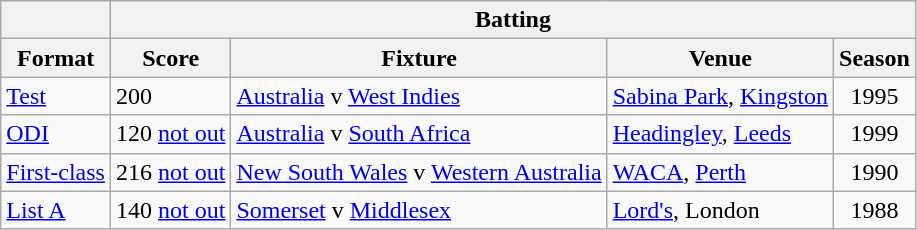<table class="wikitable">
<tr>
<th></th>
<th colspan="4">Batting</th>
</tr>
<tr>
<th>Format</th>
<th>Score</th>
<th>Fixture</th>
<th>Venue</th>
<th>Season</th>
</tr>
<tr>
<td><a href='#'>Test</a></td>
<td>200</td>
<td><a href='#'>Australia</a> v <a href='#'>West Indies</a></td>
<td><a href='#'>Sabina Park</a>, <a href='#'>Kingston</a></td>
<td style="text-align:center;">1995</td>
</tr>
<tr>
<td><a href='#'>ODI</a></td>
<td>120 <a href='#'>not out</a></td>
<td><a href='#'>Australia</a> v <a href='#'>South Africa</a></td>
<td><a href='#'>Headingley</a>, <a href='#'>Leeds</a></td>
<td style="text-align:center;">1999</td>
</tr>
<tr>
<td><a href='#'>First-class</a></td>
<td>216 <a href='#'>not out</a></td>
<td><a href='#'>New South Wales</a> v <a href='#'>Western Australia</a></td>
<td><a href='#'>WACA</a>, <a href='#'>Perth</a></td>
<td style="text-align:center;">1990</td>
</tr>
<tr>
<td><a href='#'>List A</a></td>
<td>140 <a href='#'>not out</a></td>
<td><a href='#'>Somerset</a> v <a href='#'>Middlesex</a></td>
<td><a href='#'>Lord's</a>, London</td>
<td style="text-align:center;">1988</td>
</tr>
</table>
